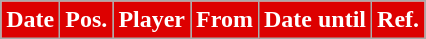<table class="wikitable plainrowheaders sortable">
<tr>
<th style="background:#DD0000;color:#fff;">Date</th>
<th style="background:#DD0000;color:#fff;">Pos.</th>
<th style="background:#DD0000;color:#fff;">Player</th>
<th style="background:#DD0000;color:#fff;">From</th>
<th style="background:#DD0000;color:#fff;">Date until</th>
<th style="background:#DD0000;color:#fff;">Ref.</th>
</tr>
</table>
